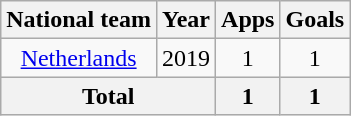<table class=wikitable style=text-align:center>
<tr>
<th>National team</th>
<th>Year</th>
<th>Apps</th>
<th>Goals</th>
</tr>
<tr>
<td><a href='#'>Netherlands</a></td>
<td>2019</td>
<td>1</td>
<td>1</td>
</tr>
<tr>
<th colspan="2">Total</th>
<th>1</th>
<th>1</th>
</tr>
</table>
